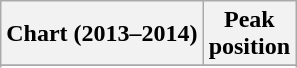<table class="wikitable sortable plainrowheaders">
<tr>
<th>Chart (2013–2014)</th>
<th>Peak<br>position</th>
</tr>
<tr>
</tr>
<tr>
</tr>
<tr>
</tr>
<tr>
</tr>
<tr>
</tr>
<tr>
</tr>
<tr>
</tr>
<tr>
</tr>
<tr>
</tr>
<tr>
</tr>
<tr>
</tr>
<tr>
</tr>
</table>
